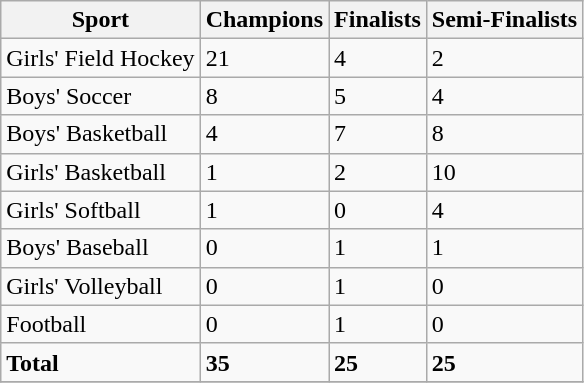<table class="wikitable mw-collapsible mw-collapsed">
<tr>
<th>Sport</th>
<th>Champions</th>
<th>Finalists</th>
<th>Semi-Finalists</th>
</tr>
<tr>
<td>Girls' Field Hockey</td>
<td>21</td>
<td>4</td>
<td>2</td>
</tr>
<tr>
<td>Boys' Soccer</td>
<td>8</td>
<td>5</td>
<td>4</td>
</tr>
<tr>
<td>Boys' Basketball</td>
<td>4</td>
<td>7</td>
<td>8</td>
</tr>
<tr>
<td>Girls' Basketball</td>
<td>1</td>
<td>2</td>
<td>10</td>
</tr>
<tr>
<td>Girls' Softball</td>
<td>1</td>
<td>0</td>
<td>4</td>
</tr>
<tr>
<td>Boys' Baseball</td>
<td>0</td>
<td>1</td>
<td>1</td>
</tr>
<tr>
<td>Girls' Volleyball</td>
<td>0</td>
<td>1</td>
<td>0</td>
</tr>
<tr>
<td>Football</td>
<td>0</td>
<td>1</td>
<td>0</td>
</tr>
<tr>
<td><strong>Total</strong></td>
<td><strong>35</strong></td>
<td><strong>25</strong></td>
<td><strong>25</strong></td>
</tr>
<tr>
</tr>
</table>
